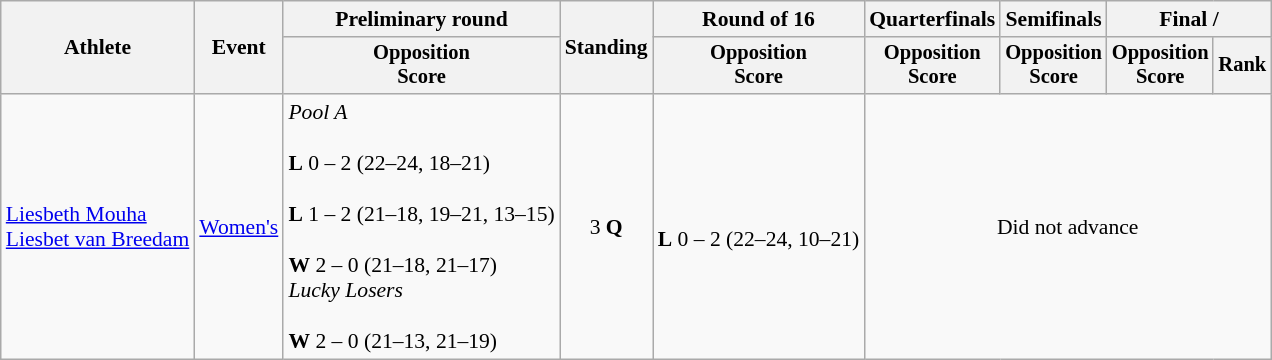<table class=wikitable style="font-size:90%">
<tr>
<th rowspan="2">Athlete</th>
<th rowspan="2">Event</th>
<th>Preliminary round</th>
<th rowspan=2>Standing</th>
<th>Round of 16</th>
<th>Quarterfinals</th>
<th>Semifinals</th>
<th colspan=2>Final / </th>
</tr>
<tr style="font-size:95%">
<th>Opposition <br>Score</th>
<th>Opposition <br>Score</th>
<th>Opposition <br>Score</th>
<th>Opposition <br>Score</th>
<th>Opposition <br>Score</th>
<th>Rank</th>
</tr>
<tr align=center>
<td align=left><a href='#'>Liesbeth Mouha</a> <br> <a href='#'>Liesbet van Breedam</a></td>
<td align=left><a href='#'>Women's</a></td>
<td align=left><em>Pool A</em><br> <br> <strong>L</strong> 0 – 2 (22–24, 18–21) <br>  <br> <strong>L</strong> 1 – 2 (21–18, 19–21, 13–15) <br>  <br> <strong>W</strong> 2 – 0 (21–18, 21–17)<br><em>Lucky Losers</em><br> <br> <strong>W</strong> 2 – 0 (21–13, 21–19)</td>
<td>3 <strong>Q</strong></td>
<td><br><strong>L</strong> 0 – 2 (22–24, 10–21)</td>
<td colspan=4>Did not advance</td>
</tr>
</table>
